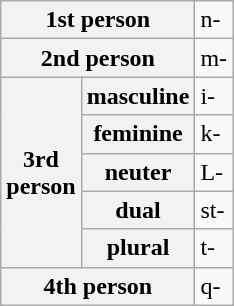<table class="wikitable">
<tr>
<th colspan="2">1st person</th>
<td>n-</td>
</tr>
<tr>
<th colspan="2">2nd person</th>
<td>m-</td>
</tr>
<tr>
<th rowspan="5">3rd<br>person</th>
<th>masculine</th>
<td>i-</td>
</tr>
<tr>
<th>feminine</th>
<td>k-</td>
</tr>
<tr>
<th>neuter</th>
<td>L-</td>
</tr>
<tr>
<th>dual</th>
<td>st-</td>
</tr>
<tr>
<th>plural</th>
<td>t-</td>
</tr>
<tr>
<th colspan="2">4th person</th>
<td>q-</td>
</tr>
</table>
